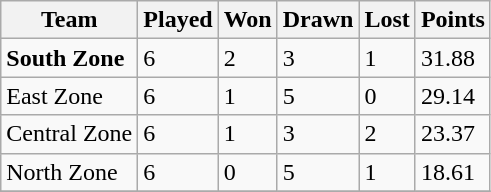<table class="wikitable">
<tr>
<th>Team</th>
<th>Played</th>
<th>Won</th>
<th>Drawn</th>
<th>Lost</th>
<th>Points</th>
</tr>
<tr>
<td><strong>South Zone</strong></td>
<td>6</td>
<td>2</td>
<td>3</td>
<td>1</td>
<td>31.88</td>
</tr>
<tr>
<td>East Zone</td>
<td>6</td>
<td>1</td>
<td>5</td>
<td>0</td>
<td>29.14</td>
</tr>
<tr>
<td>Central Zone</td>
<td>6</td>
<td>1</td>
<td>3</td>
<td>2</td>
<td>23.37</td>
</tr>
<tr>
<td>North Zone</td>
<td>6</td>
<td>0</td>
<td>5</td>
<td>1</td>
<td>18.61</td>
</tr>
<tr>
</tr>
</table>
